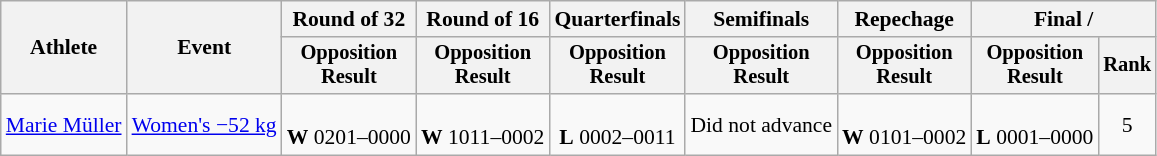<table class="wikitable" style="font-size:90%">
<tr>
<th rowspan="2">Athlete</th>
<th rowspan="2">Event</th>
<th>Round of 32</th>
<th>Round of 16</th>
<th>Quarterfinals</th>
<th>Semifinals</th>
<th>Repechage</th>
<th colspan=2>Final / </th>
</tr>
<tr style="font-size:95%">
<th>Opposition<br>Result</th>
<th>Opposition<br>Result</th>
<th>Opposition<br>Result</th>
<th>Opposition<br>Result</th>
<th>Opposition<br>Result</th>
<th>Opposition<br>Result</th>
<th>Rank</th>
</tr>
<tr align=center>
<td align=left><a href='#'>Marie Müller</a></td>
<td align=left><a href='#'>Women's −52 kg</a></td>
<td><br><strong>W</strong> 0201–0000</td>
<td><br><strong>W</strong> 1011–0002</td>
<td><br><strong>L</strong> 0002–0011</td>
<td>Did not advance</td>
<td><br><strong>W</strong> 0101–0002</td>
<td><br><strong>L</strong> 0001–0000</td>
<td>5</td>
</tr>
</table>
